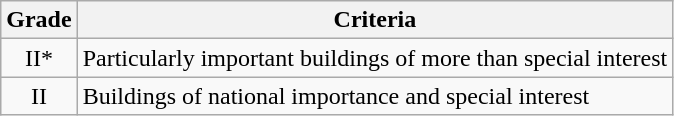<table class="wikitable">
<tr>
<th>Grade</th>
<th>Criteria</th>
</tr>
<tr>
<td align="center" >II*</td>
<td>Particularly important buildings of more than special interest</td>
</tr>
<tr>
<td align="center" >II</td>
<td>Buildings of national importance and special interest</td>
</tr>
</table>
